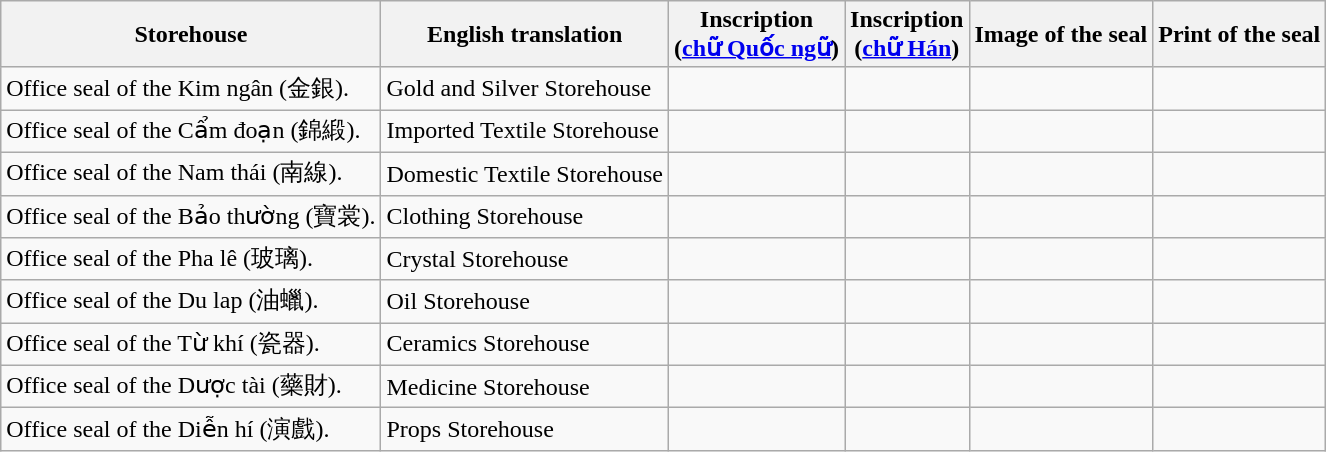<table class="wikitable">
<tr>
<th>Storehouse</th>
<th>English translation</th>
<th>Inscription<br>(<a href='#'>chữ Quốc ngữ</a>)</th>
<th>Inscription<br>(<a href='#'>chữ Hán</a>)</th>
<th>Image of the seal</th>
<th>Print of the seal</th>
</tr>
<tr>
<td>Office seal of the Kim ngân (金銀).</td>
<td>Gold and Silver Storehouse</td>
<td></td>
<td></td>
<td></td>
<td></td>
</tr>
<tr>
<td>Office seal of the Cẩm đoạn (錦緞).</td>
<td>Imported Textile Storehouse</td>
<td></td>
<td></td>
<td></td>
<td></td>
</tr>
<tr>
<td>Office seal of the Nam thái (南線).</td>
<td>Domestic Textile Storehouse</td>
<td></td>
<td></td>
<td></td>
<td></td>
</tr>
<tr>
<td>Office seal of the Bảo thường (寶裳).</td>
<td>Clothing Storehouse</td>
<td></td>
<td></td>
<td></td>
<td></td>
</tr>
<tr>
<td>Office seal of the Pha lê (玻璃).</td>
<td>Crystal Storehouse</td>
<td></td>
<td></td>
<td></td>
<td></td>
</tr>
<tr>
<td>Office seal of the Du lap (油蠟).</td>
<td>Oil Storehouse</td>
<td></td>
<td></td>
<td></td>
<td></td>
</tr>
<tr>
<td>Office seal of the Từ khí (瓷器).</td>
<td>Ceramics Storehouse</td>
<td></td>
<td></td>
<td></td>
<td></td>
</tr>
<tr>
<td>Office seal of the Dược tài (藥財).</td>
<td>Medicine Storehouse</td>
<td></td>
<td></td>
<td></td>
<td></td>
</tr>
<tr>
<td>Office seal of the Diễn hí (演戲).</td>
<td>Props Storehouse</td>
<td></td>
<td></td>
<td></td>
<td></td>
</tr>
</table>
